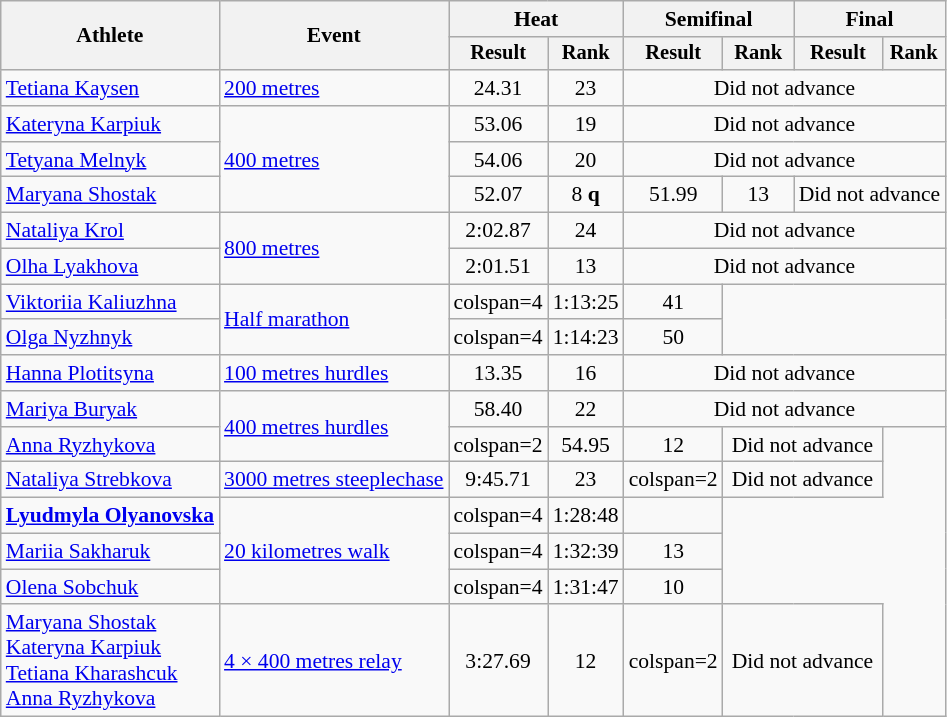<table class=wikitable style=font-size:90%>
<tr>
<th rowspan=2>Athlete</th>
<th rowspan=2>Event</th>
<th colspan=2>Heat</th>
<th colspan=2>Semifinal</th>
<th colspan=2>Final</th>
</tr>
<tr style=font-size:95%>
<th>Result</th>
<th>Rank</th>
<th>Result</th>
<th>Rank</th>
<th>Result</th>
<th>Rank</th>
</tr>
<tr align=center>
<td align=left><a href='#'>Tetiana Kaysen</a></td>
<td align=left><a href='#'>200 metres</a></td>
<td>24.31</td>
<td>23</td>
<td colspan=4>Did not advance</td>
</tr>
<tr align=center>
<td align=left><a href='#'>Kateryna Karpiuk</a></td>
<td align=left rowspan=3><a href='#'>400 metres</a></td>
<td>53.06</td>
<td>19</td>
<td colspan=4>Did not advance</td>
</tr>
<tr align=center>
<td align=left><a href='#'>Tetyana Melnyk</a></td>
<td>54.06</td>
<td>20</td>
<td colspan=4>Did not advance</td>
</tr>
<tr align=center>
<td align=left><a href='#'>Maryana Shostak</a></td>
<td>52.07 </td>
<td>8 <strong>q</strong></td>
<td>51.99 </td>
<td>13</td>
<td colspan=4>Did not advance</td>
</tr>
<tr align=center>
<td align=left><a href='#'>Nataliya Krol</a></td>
<td align=left rowspan=2><a href='#'>800 metres</a></td>
<td>2:02.87</td>
<td>24</td>
<td colspan=4>Did not advance</td>
</tr>
<tr align=center>
<td align=left><a href='#'>Olha Lyakhova</a></td>
<td>2:01.51</td>
<td>13</td>
<td colspan=4>Did not advance</td>
</tr>
<tr align=center>
<td align=left><a href='#'>Viktoriia Kaliuzhna</a></td>
<td align=left rowspan=2><a href='#'>Half marathon</a></td>
<td>colspan=4</td>
<td>1:13:25</td>
<td>41</td>
</tr>
<tr align=center>
<td align=left><a href='#'>Olga Nyzhnyk</a></td>
<td>colspan=4</td>
<td>1:14:23 </td>
<td>50</td>
</tr>
<tr align=center>
<td align=left><a href='#'>Hanna Plotitsyna</a></td>
<td align=left><a href='#'>100 metres hurdles</a></td>
<td>13.35</td>
<td>16</td>
<td colspan=4>Did not advance</td>
</tr>
<tr align=center>
<td align=left><a href='#'>Mariya Buryak</a></td>
<td align=left rowspan=2><a href='#'>400 metres hurdles</a></td>
<td>58.40</td>
<td>22</td>
<td colspan=4>Did not advance</td>
</tr>
<tr align=center>
<td align=left><a href='#'>Anna Ryzhykova</a></td>
<td>colspan=2 </td>
<td>54.95 </td>
<td>12</td>
<td colspan=2>Did not advance</td>
</tr>
<tr align=center>
<td align=left><a href='#'>Nataliya Strebkova</a></td>
<td align=left><a href='#'>3000 metres steeplechase</a></td>
<td>9:45.71</td>
<td>23</td>
<td>colspan=2</td>
<td colspan=2>Did not advance</td>
</tr>
<tr align=center>
<td align=left><strong><a href='#'>Lyudmyla Olyanovska</a></strong></td>
<td align=left rowspan=3><a href='#'>20 kilometres walk</a></td>
<td>colspan=4</td>
<td>1:28:48 </td>
<td></td>
</tr>
<tr align=center>
<td align=left><a href='#'>Mariia Sakharuk</a></td>
<td>colspan=4</td>
<td>1:32:39</td>
<td>13</td>
</tr>
<tr align=center>
<td align=left><a href='#'>Olena Sobchuk</a></td>
<td>colspan=4</td>
<td>1:31:47 </td>
<td>10</td>
</tr>
<tr align=center>
<td align=left><a href='#'>Maryana Shostak</a><br><a href='#'>Kateryna Karpiuk</a><br><a href='#'>Tetiana Kharashcuk</a><br><a href='#'>Anna Ryzhykova</a></td>
<td align=left><a href='#'>4 × 400 metres relay</a></td>
<td>3:27.69  </td>
<td>12</td>
<td>colspan=2</td>
<td colspan=2>Did not advance</td>
</tr>
</table>
